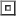<table>
<tr>
<td><br><table border=1>
<tr>
<td></td>
</tr>
</table>
</td>
</tr>
<tr>
</tr>
</table>
